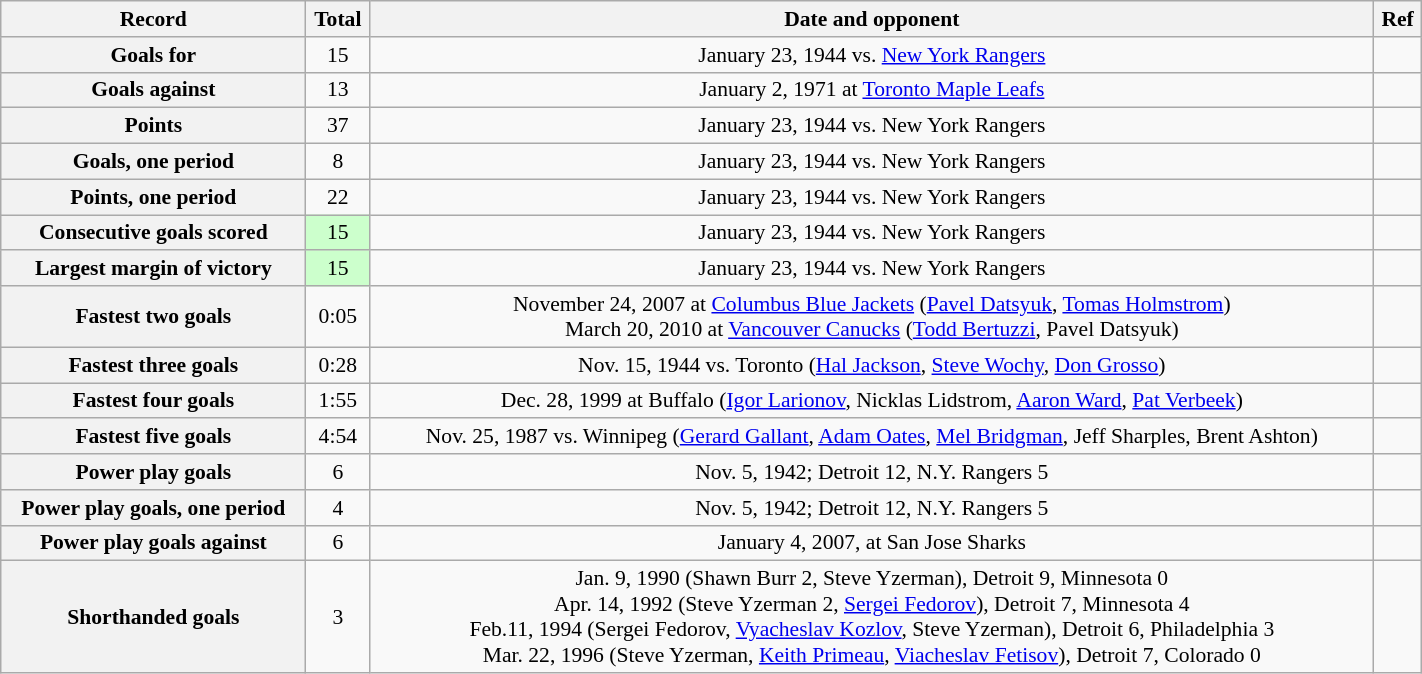<table class="wikitable" style="font-size: 90%; text-align: center;" width="75%">
<tr>
<th scope="col">Record</th>
<th scope="col">Total</th>
<th scope="col">Date and opponent</th>
<th scope="col">Ref</th>
</tr>
<tr>
<th scope="row">Goals for</th>
<td>15</td>
<td>January 23, 1944 vs. <a href='#'>New York Rangers</a></td>
<td></td>
</tr>
<tr>
<th scope="row">Goals against</th>
<td>13</td>
<td>January 2, 1971 at <a href='#'>Toronto Maple Leafs</a></td>
<td></td>
</tr>
<tr>
<th scope="row">Points</th>
<td>37</td>
<td>January 23, 1944 vs. New York Rangers</td>
<td></td>
</tr>
<tr>
<th scope="row">Goals, one period</th>
<td>8</td>
<td>January 23, 1944 vs. New York Rangers</td>
<td></td>
</tr>
<tr>
<th scope="row">Points, one period</th>
<td>22</td>
<td>January 23, 1944 vs. New York Rangers</td>
<td></td>
</tr>
<tr>
<th scope="row">Consecutive goals scored</th>
<td style="background:#CCFFCC">15</td>
<td>January 23, 1944 vs. New York Rangers</td>
<td></td>
</tr>
<tr>
<th scope="row">Largest margin of victory</th>
<td style="background:#CCFFCC">15</td>
<td>January 23, 1944 vs. New York Rangers</td>
<td></td>
</tr>
<tr>
<th scope="row">Fastest two goals</th>
<td>0:05</td>
<td>November 24, 2007 at <a href='#'>Columbus Blue Jackets</a> (<a href='#'>Pavel Datsyuk</a>, <a href='#'>Tomas Holmstrom</a>)<br>March 20, 2010 at <a href='#'>Vancouver Canucks</a> (<a href='#'>Todd Bertuzzi</a>, Pavel Datsyuk)</td>
<td></td>
</tr>
<tr>
<th scope="row">Fastest three goals</th>
<td>0:28</td>
<td>Nov. 15, 1944 vs. Toronto (<a href='#'>Hal Jackson</a>, <a href='#'>Steve Wochy</a>, <a href='#'>Don Grosso</a>)</td>
<td></td>
</tr>
<tr>
<th scope="row">Fastest four goals</th>
<td>1:55</td>
<td>Dec. 28, 1999 at Buffalo (<a href='#'>Igor Larionov</a>, Nicklas Lidstrom, <a href='#'>Aaron Ward</a>, <a href='#'>Pat Verbeek</a>)</td>
<td></td>
</tr>
<tr>
<th scope="row">Fastest five goals</th>
<td>4:54</td>
<td>Nov. 25, 1987 vs. Winnipeg (<a href='#'>Gerard Gallant</a>, <a href='#'>Adam Oates</a>, <a href='#'>Mel Bridgman</a>, Jeff Sharples, Brent Ashton)</td>
<td></td>
</tr>
<tr>
<th scope="row">Power play goals</th>
<td>6</td>
<td>Nov. 5, 1942; Detroit 12, N.Y. Rangers 5</td>
<td></td>
</tr>
<tr>
<th scope="row">Power play goals, one period</th>
<td>4</td>
<td>Nov. 5, 1942; Detroit 12, N.Y. Rangers 5</td>
<td></td>
</tr>
<tr>
<th scope="row">Power play goals against</th>
<td>6</td>
<td>January 4, 2007, at San Jose Sharks</td>
<td></td>
</tr>
<tr>
<th scope="row">Shorthanded goals</th>
<td>3</td>
<td>Jan. 9, 1990 (Shawn Burr 2, Steve Yzerman), Detroit 9, Minnesota 0<br>Apr. 14, 1992 (Steve Yzerman 2, <a href='#'>Sergei Fedorov</a>), Detroit 7, Minnesota 4<br>Feb.11, 1994 (Sergei Fedorov, <a href='#'>Vyacheslav Kozlov</a>, Steve Yzerman), Detroit 6, Philadelphia 3<br>Mar. 22, 1996 (Steve Yzerman, <a href='#'>Keith Primeau</a>, <a href='#'>Viacheslav Fetisov</a>), Detroit 7, Colorado 0</td>
<td></td>
</tr>
</table>
